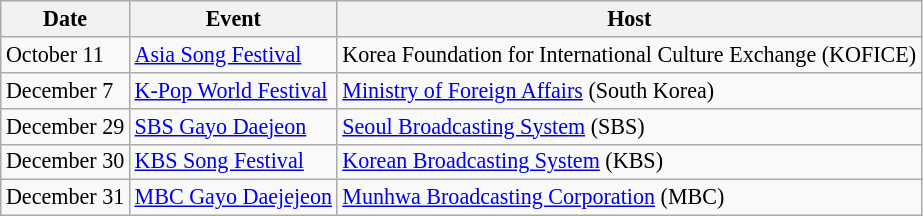<table class="wikitable sortable" style="font-size:92%;">
<tr>
<th>Date</th>
<th>Event</th>
<th>Host</th>
</tr>
<tr>
<td>October 11</td>
<td><a href='#'>Asia Song Festival</a></td>
<td>Korea Foundation for International Culture Exchange (KOFICE)</td>
</tr>
<tr>
<td>December 7</td>
<td><a href='#'>K-Pop World Festival</a></td>
<td><a href='#'>Ministry of Foreign Affairs</a> (South Korea)</td>
</tr>
<tr>
<td>December 29</td>
<td><a href='#'>SBS Gayo Daejeon</a></td>
<td><a href='#'>Seoul Broadcasting System</a> (SBS)</td>
</tr>
<tr>
<td>December 30</td>
<td><a href='#'>KBS Song Festival</a></td>
<td><a href='#'>Korean Broadcasting System</a> (KBS)</td>
</tr>
<tr>
<td>December 31</td>
<td><a href='#'>MBC Gayo Daejejeon</a></td>
<td><a href='#'>Munhwa Broadcasting Corporation</a> (MBC)</td>
</tr>
</table>
